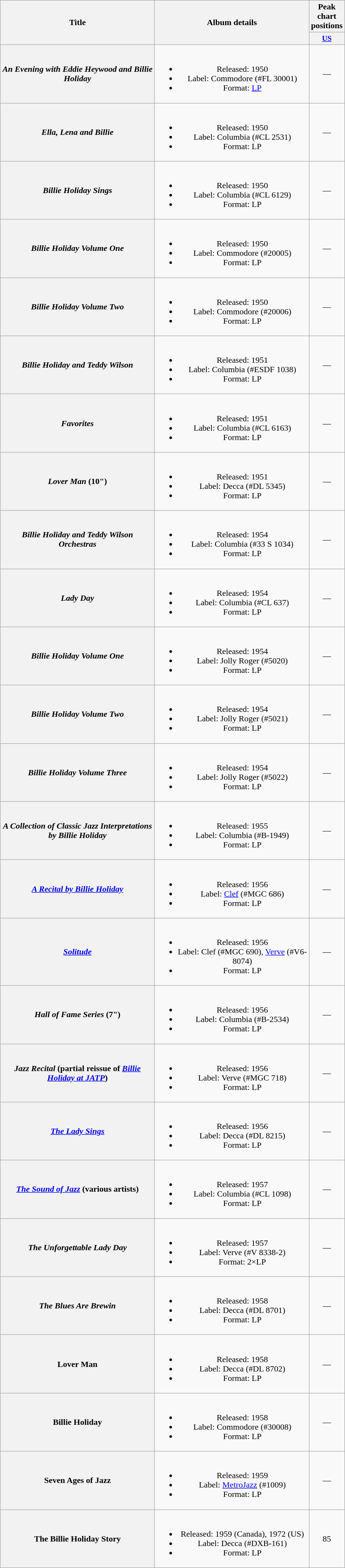<table class="wikitable plainrowheaders" style="text-align:center;">
<tr>
<th scope="col" rowspan="2" style="width:18em;">Title</th>
<th scope="col" rowspan="2" style="width:18em;">Album details</th>
<th scope="col" colspan="5">Peak chart positions</th>
</tr>
<tr>
<th scope="col" style="width:2.6em; font-size:90%;"><a href='#'>US</a><br></th>
</tr>
<tr>
<th scope="row"><em>An Evening with Eddie Heywood and Billie Holiday</em></th>
<td><br><ul><li>Released: 1950</li><li>Label: Commodore  (#FL 30001)</li><li>Format: <a href='#'>LP</a></li></ul></td>
<td style="text-align:center;">—</td>
</tr>
<tr>
<th scope="row"><em>Ella, Lena and Billie</em></th>
<td><br><ul><li>Released: 1950</li><li>Label: Columbia (#CL 2531)</li><li>Format: LP</li></ul></td>
<td style="text-align:center;">—</td>
</tr>
<tr>
<th scope="row"><em>Billie Holiday Sings</em></th>
<td><br><ul><li>Released: 1950</li><li>Label: Columbia (#CL 6129)</li><li>Format: LP</li></ul></td>
<td style="text-align:center;">—</td>
</tr>
<tr>
<th scope="row"><em>Billie Holiday Volume One</em></th>
<td><br><ul><li>Released: 1950</li><li>Label: Commodore (#20005)</li><li>Format: LP</li></ul></td>
<td style="text-align:center;">—</td>
</tr>
<tr>
<th scope="row"><em>Billie Holiday Volume Two</em></th>
<td><br><ul><li>Released: 1950</li><li>Label: Commodore (#20006)</li><li>Format: LP</li></ul></td>
<td style="text-align:center;">—</td>
</tr>
<tr>
<th scope="row"><em>Billie Holiday and Teddy Wilson</em></th>
<td><br><ul><li>Released: 1951</li><li>Label: Columbia (#ESDF 1038)</li><li>Format: LP</li></ul></td>
<td style="text-align:center;">—</td>
</tr>
<tr>
<th scope="row"><em>Favorites</em></th>
<td><br><ul><li>Released: 1951</li><li>Label: Columbia (#CL 6163)</li><li>Format: LP</li></ul></td>
<td style="text-align:center;">—</td>
</tr>
<tr>
<th scope="row"><em>Lover Man</em> (10")</th>
<td><br><ul><li>Released: 1951</li><li>Label: Decca (#DL 5345)</li><li>Format: LP</li></ul></td>
<td style="text-align:center;">—</td>
</tr>
<tr>
<th scope="row"><em>Billie Holiday and Teddy Wilson Orchestras</em></th>
<td><br><ul><li>Released: 1954</li><li>Label: Columbia (#33 S 1034)</li><li>Format: LP</li></ul></td>
<td style="text-align:center;">—</td>
</tr>
<tr>
<th scope="row"><em>Lady Day</em></th>
<td><br><ul><li>Released: 1954</li><li>Label: Columbia (#CL 637)</li><li>Format: LP</li></ul></td>
<td style="text-align:center;">—</td>
</tr>
<tr>
<th scope="row"><em>Billie Holiday Volume One</em></th>
<td><br><ul><li>Released: 1954</li><li>Label: Jolly Roger (#5020)</li><li>Format: LP</li></ul></td>
<td style="text-align:center;">—</td>
</tr>
<tr>
<th scope="row"><em>Billie Holiday Volume Two</em></th>
<td><br><ul><li>Released: 1954</li><li>Label: Jolly Roger (#5021)</li><li>Format: LP</li></ul></td>
<td style="text-align:center;">—</td>
</tr>
<tr>
<th scope="row"><em>Billie Holiday Volume Three</em></th>
<td><br><ul><li>Released: 1954</li><li>Label: Jolly Roger (#5022)</li><li>Format: LP</li></ul></td>
<td style="text-align:center;">—</td>
</tr>
<tr>
<th scope="row"><em>A Collection of Classic Jazz Interpretations by Billie Holiday</em></th>
<td><br><ul><li>Released: 1955</li><li>Label: Columbia (#B-1949)</li><li>Format: LP</li></ul></td>
<td style="text-align:center;">—</td>
</tr>
<tr>
<th scope="row"><em><a href='#'>A Recital by Billie Holiday</a></em></th>
<td><br><ul><li>Released: 1956</li><li>Label: <a href='#'>Clef</a> (#MGC 686)</li><li>Format: LP</li></ul></td>
<td style="text-align:center;">—</td>
</tr>
<tr>
<th scope="row"><em><a href='#'>Solitude</a></em></th>
<td><br><ul><li>Released: 1956</li><li>Label: Clef (#MGC 690), <a href='#'>Verve</a> (#V6-8074)</li><li>Format: LP</li></ul></td>
<td style="text-align:center;">—</td>
</tr>
<tr>
<th scope="row"><em>Hall of Fame Series</em> (7")</th>
<td><br><ul><li>Released: 1956</li><li>Label: Columbia (#B-2534)</li><li>Format: LP</li></ul></td>
<td style="text-align:center;">—</td>
</tr>
<tr>
<th scope="row"><em>Jazz Recital</em> (partial reissue of <em><a href='#'>Billie Holiday at JATP</a></em>)</th>
<td><br><ul><li>Released: 1956</li><li>Label: Verve (#MGC 718)</li><li>Format: LP</li></ul></td>
<td style="text-align:center;">—</td>
</tr>
<tr>
<th scope="row"><em><a href='#'>The Lady Sings</a></em></th>
<td><br><ul><li>Released: 1956</li><li>Label: Decca (#DL 8215)</li><li>Format: LP</li></ul></td>
<td style="text-align:center;">—</td>
</tr>
<tr>
<th scope="row"><em><a href='#'>The Sound of Jazz</a></em> (various artists)</th>
<td><br><ul><li>Released: 1957</li><li>Label: Columbia (#CL 1098)</li><li>Format: LP</li></ul></td>
<td style="text-align:center;">—</td>
</tr>
<tr>
<th scope="row"><em>The Unforgettable Lady Day</em></th>
<td><br><ul><li>Released: 1957</li><li>Label: Verve (#V 8338-2)</li><li>Format: 2×LP</li></ul></td>
<td style="text-align:center;">—</td>
</tr>
<tr>
<th scope="row"><em>The Blues Are Brewin<strong></th>
<td><br><ul><li>Released: 1958</li><li>Label: Decca (#DL 8701)</li><li>Format: LP</li></ul></td>
<td style="text-align:center;">—</td>
</tr>
<tr>
<th scope="row"></em>Lover Man<em></th>
<td><br><ul><li>Released: 1958</li><li>Label: Decca (#DL 8702)</li><li>Format: LP</li></ul></td>
<td style="text-align:center;">—</td>
</tr>
<tr>
<th scope="row"></em>Billie Holiday<em></th>
<td><br><ul><li>Released: 1958</li><li>Label: Commodore (#30008)</li><li>Format: LP</li></ul></td>
<td style="text-align:center;">—</td>
</tr>
<tr>
<th scope="row"></em>Seven Ages of Jazz<em></th>
<td><br><ul><li>Released: 1959</li><li>Label: <a href='#'>MetroJazz</a> (#1009)</li><li>Format: LP</li></ul></td>
<td style="text-align:center;">—</td>
</tr>
<tr>
<th scope="row"></em>The Billie Holiday Story<em></th>
<td><br><ul><li>Released: 1959 (Canada), 1972 (US)</li><li>Label: Decca (#DXB-161)</li><li>Format: LP</li></ul></td>
<td style="text-align:center;">85</td>
</tr>
</table>
